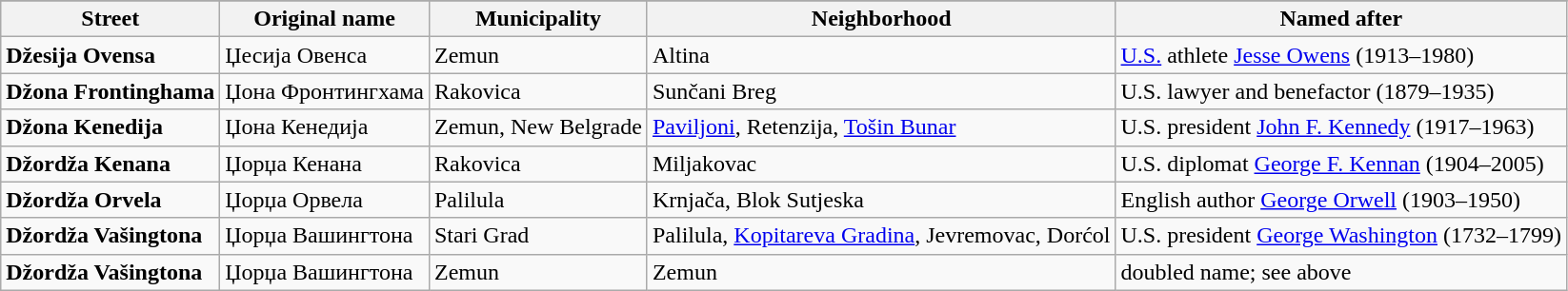<table class="wikitable sortable">
<tr style="background-color:#DDDDDD;text-align:center;">
</tr>
<tr>
<th>Street</th>
<th>Original name</th>
<th>Municipality</th>
<th>Neighborhood</th>
<th>Named after</th>
</tr>
<tr>
<td><strong>Džesija Ovensa</strong></td>
<td>Џесија Овенса</td>
<td>Zemun</td>
<td>Altina</td>
<td><a href='#'>U.S.</a> athlete <a href='#'>Jesse Owens</a> (1913–1980)</td>
</tr>
<tr>
<td><strong>Džona Frontinghama</strong></td>
<td>Џона Фронтингхама</td>
<td>Rakovica</td>
<td>Sunčani Breg</td>
<td>U.S. lawyer and benefactor  (1879–1935)</td>
</tr>
<tr>
<td><strong>Džona Kenedija</strong></td>
<td>Џона Кенедија</td>
<td>Zemun, New Belgrade</td>
<td><a href='#'>Paviljoni</a>, Retenzija, <a href='#'>Tošin Bunar</a></td>
<td>U.S. president <a href='#'>John F. Kennedy</a> (1917–1963)</td>
</tr>
<tr>
<td><strong>Džordža Kenana</strong></td>
<td>Џорџа Кенана</td>
<td>Rakovica</td>
<td>Miljakovac</td>
<td>U.S. diplomat <a href='#'>George F. Kennan</a> (1904–2005)</td>
</tr>
<tr>
<td><strong>Džordža Orvela</strong></td>
<td>Џорџа Орвела</td>
<td>Palilula</td>
<td>Krnjača, Blok Sutjeska</td>
<td>English author <a href='#'>George Orwell</a> (1903–1950)</td>
</tr>
<tr>
<td><strong>Džordža Vašingtona</strong></td>
<td>Џорџа Вашингтона</td>
<td>Stari Grad</td>
<td>Palilula, <a href='#'>Kopitareva Gradina</a>, Jevremovac, Dorćol</td>
<td>U.S. president <a href='#'>George Washington</a> (1732–1799)</td>
</tr>
<tr>
<td><strong>Džordža Vašingtona</strong></td>
<td>Џорџа Вашингтона</td>
<td>Zemun</td>
<td>Zemun</td>
<td>doubled name; see above</td>
</tr>
</table>
